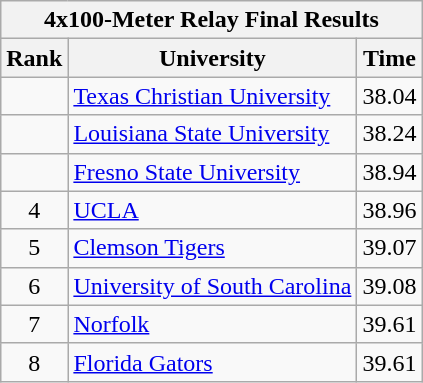<table class="wikitable sortable" style="text-align:center">
<tr>
<th colspan="3">4x100-Meter Relay Final Results</th>
</tr>
<tr>
<th>Rank</th>
<th>University</th>
<th>Time</th>
</tr>
<tr>
<td></td>
<td align=left><a href='#'>Texas Christian University</a></td>
<td>38.04</td>
</tr>
<tr>
<td></td>
<td align=left><a href='#'>Louisiana State University</a></td>
<td>38.24</td>
</tr>
<tr>
<td></td>
<td align=left><a href='#'>Fresno State University</a></td>
<td>38.94</td>
</tr>
<tr>
<td>4</td>
<td align=left><a href='#'>UCLA</a></td>
<td>38.96</td>
</tr>
<tr>
<td>5</td>
<td align=left><a href='#'>Clemson Tigers</a></td>
<td>39.07</td>
</tr>
<tr>
<td>6</td>
<td align=left><a href='#'>University of South Carolina</a></td>
<td>39.08</td>
</tr>
<tr>
<td>7</td>
<td align=left><a href='#'>Norfolk</a></td>
<td>39.61</td>
</tr>
<tr>
<td>8</td>
<td align=left><a href='#'>Florida Gators</a></td>
<td>39.61</td>
</tr>
</table>
